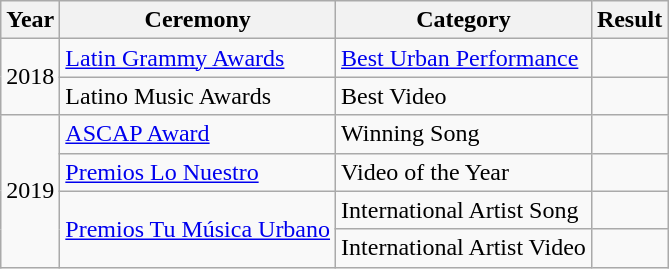<table class="wikitable plainrowheaders">
<tr>
<th scope="col">Year</th>
<th scope="col">Ceremony</th>
<th scope="col">Category</th>
<th scope="col">Result</th>
</tr>
<tr>
<td rowspan="2">2018</td>
<td><a href='#'>Latin Grammy Awards</a></td>
<td><a href='#'>Best Urban Performance</a></td>
<td></td>
</tr>
<tr>
<td>Latino Music Awards</td>
<td>Best Video</td>
<td></td>
</tr>
<tr>
<td rowspan="4">2019</td>
<td><a href='#'>ASCAP Award</a></td>
<td>Winning Song</td>
<td></td>
</tr>
<tr>
<td><a href='#'>Premios Lo Nuestro</a></td>
<td>Video of the Year</td>
<td></td>
</tr>
<tr>
<td rowspan="2"><a href='#'>Premios Tu Música Urbano</a></td>
<td>International Artist Song</td>
<td></td>
</tr>
<tr>
<td>International Artist Video</td>
<td></td>
</tr>
</table>
